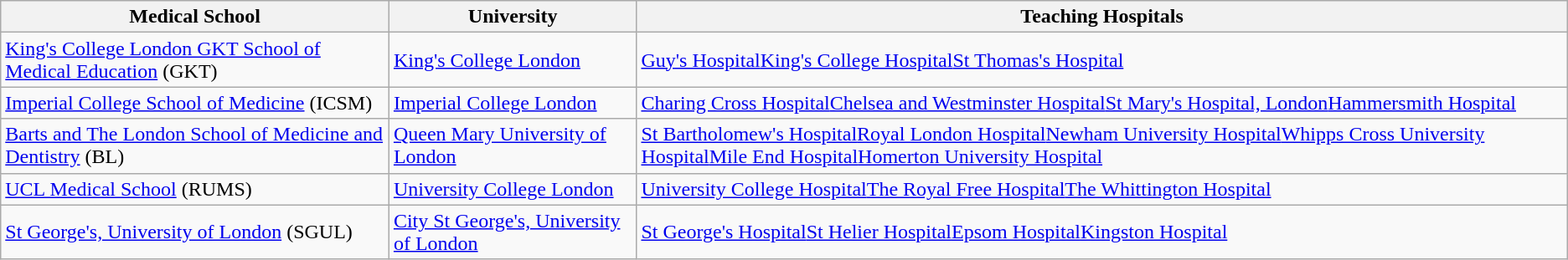<table class="wikitable">
<tr>
<th>Medical School</th>
<th>University</th>
<th>Teaching Hospitals</th>
</tr>
<tr>
<td><a href='#'>King's College London GKT School of Medical Education</a> (GKT)</td>
<td><a href='#'>King's College London</a></td>
<td><a href='#'>Guy's Hospital</a><a href='#'>King's College Hospital</a><a href='#'>St Thomas's Hospital</a></td>
</tr>
<tr>
<td><a href='#'>Imperial College School of Medicine</a> (ICSM)</td>
<td><a href='#'>Imperial College London</a></td>
<td><a href='#'>Charing Cross Hospital</a><a href='#'>Chelsea and Westminster Hospital</a><a href='#'>St Mary's Hospital, London</a><a href='#'>Hammersmith Hospital</a></td>
</tr>
<tr>
<td><a href='#'>Barts and The London School of Medicine and Dentistry</a> (BL)</td>
<td><a href='#'>Queen Mary University of London</a></td>
<td><a href='#'>St Bartholomew's Hospital</a><a href='#'>Royal London Hospital</a><a href='#'>Newham University Hospital</a><a href='#'>Whipps Cross University Hospital</a><a href='#'>Mile End Hospital</a><a href='#'>Homerton University Hospital</a></td>
</tr>
<tr>
<td><a href='#'>UCL Medical School</a> (RUMS)</td>
<td><a href='#'>University College London</a></td>
<td><a href='#'>University College Hospital</a><a href='#'>The Royal Free Hospital</a><a href='#'>The Whittington Hospital</a></td>
</tr>
<tr>
<td><a href='#'>St George's, University of London</a> (SGUL)</td>
<td><a href='#'>City St George's, University of London</a></td>
<td><a href='#'>St George's Hospital</a><a href='#'>St Helier Hospital</a><a href='#'>Epsom Hospital</a><a href='#'>Kingston Hospital</a></td>
</tr>
</table>
